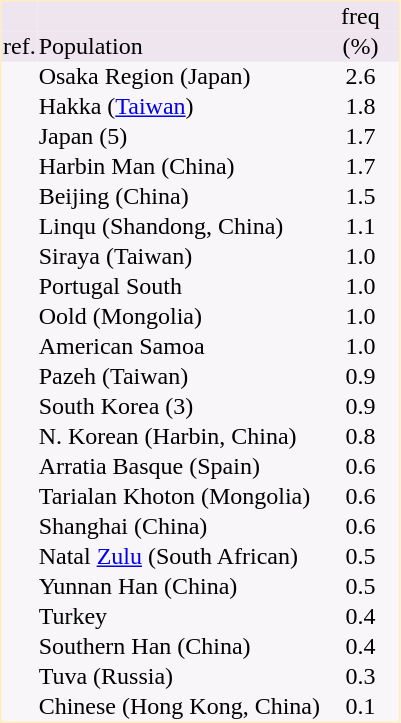<table border="0" cellspacing="0" cellpadding="1" align="left" style="text-align:center; margin-right: 3em;  border:1px #ffeebb solid; background:#f8f6f8; ">
<tr style="background:#efe5ef">
<td></td>
<td></td>
<td>freq</td>
</tr>
<tr style="background:#eee5ef">
<td>ref.</td>
<td align="left">Population</td>
<td style="width:50px">(%)</td>
</tr>
<tr>
<td></td>
<td align="left">Osaka Region (Japan)</td>
<td>2.6</td>
</tr>
<tr>
<td></td>
<td align="left">Hakka (<a href='#'>Taiwan</a>)</td>
<td>1.8</td>
</tr>
<tr>
<td></td>
<td align="left">Japan (5)</td>
<td>1.7</td>
</tr>
<tr>
<td></td>
<td align="left">Harbin Man (China)</td>
<td>1.7</td>
</tr>
<tr>
<td></td>
<td align="left">Beijing (China)</td>
<td>1.5</td>
</tr>
<tr>
<td></td>
<td align="left">Linqu (Shandong, China)</td>
<td>1.1</td>
</tr>
<tr>
<td></td>
<td align="left">Siraya (Taiwan)</td>
<td>1.0</td>
</tr>
<tr>
<td></td>
<td align="left">Portugal South</td>
<td>1.0</td>
</tr>
<tr>
<td></td>
<td align="left">Oold (Mongolia)</td>
<td>1.0</td>
</tr>
<tr>
<td></td>
<td align="left">American Samoa</td>
<td>1.0</td>
</tr>
<tr>
<td></td>
<td align="left">Pazeh (Taiwan)</td>
<td>0.9</td>
</tr>
<tr>
<td></td>
<td align="left">South Korea (3)</td>
<td>0.9</td>
</tr>
<tr>
<td></td>
<td align="left">N. Korean (Harbin, China)</td>
<td>0.8</td>
</tr>
<tr>
<td></td>
<td align="left">Arratia Basque (Spain)</td>
<td>0.6</td>
</tr>
<tr>
<td></td>
<td align="left">Tarialan Khoton (Mongolia)</td>
<td>0.6</td>
</tr>
<tr>
<td></td>
<td align="left">Shanghai (China)</td>
<td>0.6</td>
</tr>
<tr>
<td></td>
<td align="left">Natal <a href='#'>Zulu</a> (South African)</td>
<td>0.5</td>
</tr>
<tr>
<td></td>
<td align="left">Yunnan Han (China)</td>
<td>0.5</td>
</tr>
<tr>
<td></td>
<td align="left">Turkey</td>
<td>0.4</td>
</tr>
<tr>
<td></td>
<td align="left">Southern Han (China)</td>
<td>0.4</td>
</tr>
<tr>
<td></td>
<td align="left">Tuva (Russia)</td>
<td>0.3</td>
</tr>
<tr>
<td></td>
<td align="left">Chinese (Hong Kong, China)</td>
<td>0.1</td>
</tr>
</table>
